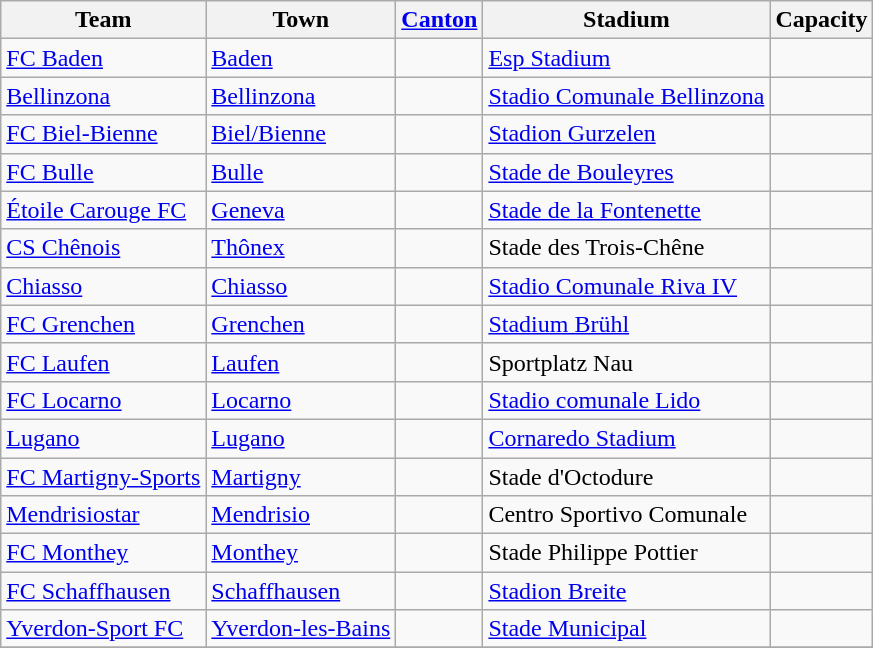<table class="wikitable sortable" style="text-align: left;">
<tr>
<th>Team</th>
<th>Town</th>
<th><a href='#'>Canton</a></th>
<th>Stadium</th>
<th>Capacity</th>
</tr>
<tr>
<td><a href='#'>FC Baden</a></td>
<td><a href='#'>Baden</a></td>
<td></td>
<td><a href='#'>Esp Stadium</a></td>
<td></td>
</tr>
<tr>
<td><a href='#'>Bellinzona</a></td>
<td><a href='#'>Bellinzona</a></td>
<td></td>
<td><a href='#'>Stadio Comunale Bellinzona</a></td>
<td></td>
</tr>
<tr>
<td><a href='#'>FC Biel-Bienne</a></td>
<td><a href='#'>Biel/Bienne</a></td>
<td></td>
<td><a href='#'>Stadion Gurzelen</a></td>
<td></td>
</tr>
<tr>
<td><a href='#'>FC Bulle</a></td>
<td><a href='#'>Bulle</a></td>
<td></td>
<td><a href='#'>Stade de Bouleyres</a></td>
<td></td>
</tr>
<tr>
<td><a href='#'>Étoile Carouge FC</a></td>
<td><a href='#'>Geneva</a></td>
<td></td>
<td><a href='#'>Stade de la Fontenette</a></td>
<td></td>
</tr>
<tr>
<td><a href='#'>CS Chênois</a></td>
<td><a href='#'>Thônex</a></td>
<td></td>
<td>Stade des Trois-Chêne</td>
<td></td>
</tr>
<tr>
<td><a href='#'>Chiasso</a></td>
<td><a href='#'>Chiasso</a></td>
<td></td>
<td><a href='#'>Stadio Comunale Riva IV</a></td>
<td></td>
</tr>
<tr>
<td><a href='#'>FC Grenchen</a></td>
<td><a href='#'>Grenchen</a></td>
<td></td>
<td><a href='#'>Stadium Brühl</a></td>
<td></td>
</tr>
<tr>
<td><a href='#'>FC Laufen</a></td>
<td><a href='#'>Laufen</a></td>
<td></td>
<td>Sportplatz Nau</td>
<td></td>
</tr>
<tr>
<td><a href='#'>FC Locarno</a></td>
<td><a href='#'>Locarno</a></td>
<td></td>
<td><a href='#'>Stadio comunale Lido</a></td>
<td></td>
</tr>
<tr>
<td><a href='#'>Lugano</a></td>
<td><a href='#'>Lugano</a></td>
<td></td>
<td><a href='#'>Cornaredo Stadium</a></td>
<td></td>
</tr>
<tr>
<td><a href='#'>FC Martigny-Sports</a></td>
<td><a href='#'>Martigny</a></td>
<td></td>
<td>Stade d'Octodure</td>
<td></td>
</tr>
<tr>
<td><a href='#'>Mendrisiostar</a></td>
<td><a href='#'>Mendrisio</a></td>
<td></td>
<td>Centro Sportivo Comunale</td>
<td></td>
</tr>
<tr>
<td><a href='#'>FC Monthey</a></td>
<td><a href='#'>Monthey</a></td>
<td></td>
<td>Stade Philippe Pottier</td>
<td></td>
</tr>
<tr>
<td><a href='#'>FC Schaffhausen</a></td>
<td><a href='#'>Schaffhausen</a></td>
<td></td>
<td><a href='#'>Stadion Breite</a></td>
<td></td>
</tr>
<tr>
<td><a href='#'>Yverdon-Sport FC</a></td>
<td><a href='#'>Yverdon-les-Bains</a></td>
<td></td>
<td><a href='#'>Stade Municipal</a></td>
<td></td>
</tr>
<tr>
</tr>
</table>
